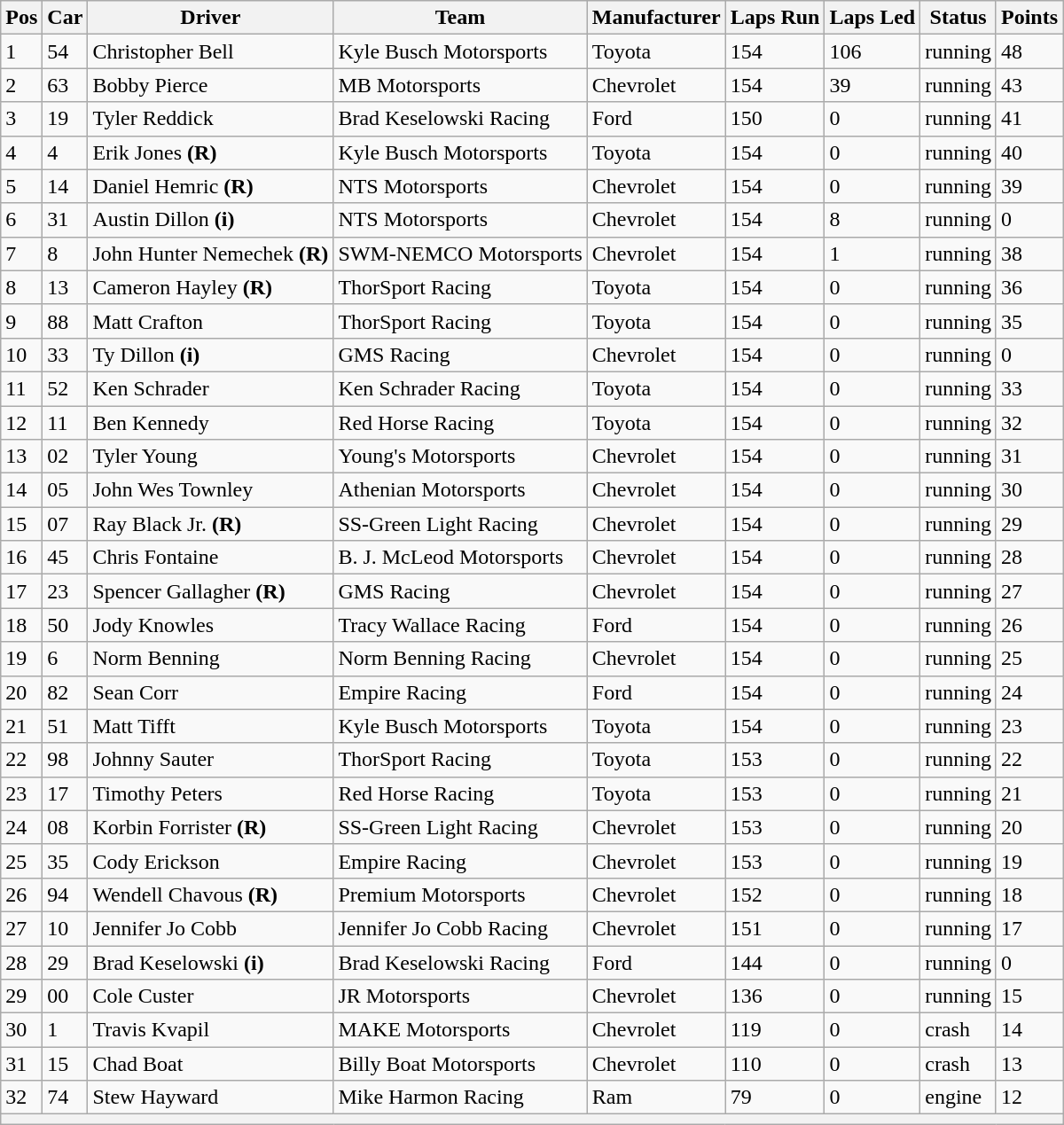<table class="sortable wikitable" border="1">
<tr>
<th>Pos</th>
<th>Car</th>
<th>Driver</th>
<th>Team</th>
<th>Manufacturer</th>
<th>Laps Run</th>
<th>Laps Led</th>
<th>Status</th>
<th>Points</th>
</tr>
<tr>
<td>1</td>
<td>54</td>
<td>Christopher Bell</td>
<td>Kyle Busch Motorsports</td>
<td>Toyota</td>
<td>154</td>
<td>106</td>
<td>running</td>
<td>48</td>
</tr>
<tr>
<td>2</td>
<td>63</td>
<td>Bobby Pierce</td>
<td>MB Motorsports</td>
<td>Chevrolet</td>
<td>154</td>
<td>39</td>
<td>running</td>
<td>43</td>
</tr>
<tr>
<td>3</td>
<td>19</td>
<td>Tyler Reddick</td>
<td>Brad Keselowski Racing</td>
<td>Ford</td>
<td>150</td>
<td>0</td>
<td>running</td>
<td>41</td>
</tr>
<tr>
<td>4</td>
<td>4</td>
<td>Erik Jones <strong>(R)</strong></td>
<td>Kyle Busch Motorsports</td>
<td>Toyota</td>
<td>154</td>
<td>0</td>
<td>running</td>
<td>40</td>
</tr>
<tr>
<td>5</td>
<td>14</td>
<td>Daniel Hemric <strong>(R)</strong></td>
<td>NTS Motorsports</td>
<td>Chevrolet</td>
<td>154</td>
<td>0</td>
<td>running</td>
<td>39</td>
</tr>
<tr>
<td>6</td>
<td>31</td>
<td>Austin Dillon <strong>(i)</strong></td>
<td>NTS Motorsports</td>
<td>Chevrolet</td>
<td>154</td>
<td>8</td>
<td>running</td>
<td>0</td>
</tr>
<tr>
<td>7</td>
<td>8</td>
<td>John Hunter Nemechek <strong>(R)</strong></td>
<td>SWM-NEMCO Motorsports</td>
<td>Chevrolet</td>
<td>154</td>
<td>1</td>
<td>running</td>
<td>38</td>
</tr>
<tr>
<td>8</td>
<td>13</td>
<td>Cameron Hayley <strong>(R)</strong></td>
<td>ThorSport Racing</td>
<td>Toyota</td>
<td>154</td>
<td>0</td>
<td>running</td>
<td>36</td>
</tr>
<tr>
<td>9</td>
<td>88</td>
<td>Matt Crafton</td>
<td>ThorSport Racing</td>
<td>Toyota</td>
<td>154</td>
<td>0</td>
<td>running</td>
<td>35</td>
</tr>
<tr>
<td>10</td>
<td>33</td>
<td>Ty Dillon <strong>(i)</strong></td>
<td>GMS Racing</td>
<td>Chevrolet</td>
<td>154</td>
<td>0</td>
<td>running</td>
<td>0</td>
</tr>
<tr>
<td>11</td>
<td>52</td>
<td>Ken Schrader</td>
<td>Ken Schrader Racing</td>
<td>Toyota</td>
<td>154</td>
<td>0</td>
<td>running</td>
<td>33</td>
</tr>
<tr>
<td>12</td>
<td>11</td>
<td>Ben Kennedy</td>
<td>Red Horse Racing</td>
<td>Toyota</td>
<td>154</td>
<td>0</td>
<td>running</td>
<td>32</td>
</tr>
<tr>
<td>13</td>
<td>02</td>
<td>Tyler Young</td>
<td>Young's Motorsports</td>
<td>Chevrolet</td>
<td>154</td>
<td>0</td>
<td>running</td>
<td>31</td>
</tr>
<tr>
<td>14</td>
<td>05</td>
<td>John Wes Townley</td>
<td>Athenian Motorsports</td>
<td>Chevrolet</td>
<td>154</td>
<td>0</td>
<td>running</td>
<td>30</td>
</tr>
<tr>
<td>15</td>
<td>07</td>
<td>Ray Black Jr. <strong>(R)</strong></td>
<td>SS-Green Light Racing</td>
<td>Chevrolet</td>
<td>154</td>
<td>0</td>
<td>running</td>
<td>29</td>
</tr>
<tr>
<td>16</td>
<td>45</td>
<td>Chris Fontaine</td>
<td>B. J. McLeod Motorsports</td>
<td>Chevrolet</td>
<td>154</td>
<td>0</td>
<td>running</td>
<td>28</td>
</tr>
<tr>
<td>17</td>
<td>23</td>
<td>Spencer Gallagher <strong>(R)</strong></td>
<td>GMS Racing</td>
<td>Chevrolet</td>
<td>154</td>
<td>0</td>
<td>running</td>
<td>27</td>
</tr>
<tr>
<td>18</td>
<td>50</td>
<td>Jody Knowles</td>
<td>Tracy Wallace Racing</td>
<td>Ford</td>
<td>154</td>
<td>0</td>
<td>running</td>
<td>26</td>
</tr>
<tr>
<td>19</td>
<td>6</td>
<td>Norm Benning</td>
<td>Norm Benning Racing</td>
<td>Chevrolet</td>
<td>154</td>
<td>0</td>
<td>running</td>
<td>25</td>
</tr>
<tr>
<td>20</td>
<td>82</td>
<td>Sean Corr</td>
<td>Empire Racing</td>
<td>Ford</td>
<td>154</td>
<td>0</td>
<td>running</td>
<td>24</td>
</tr>
<tr>
<td>21</td>
<td>51</td>
<td>Matt Tifft</td>
<td>Kyle Busch Motorsports</td>
<td>Toyota</td>
<td>154</td>
<td>0</td>
<td>running</td>
<td>23</td>
</tr>
<tr>
<td>22</td>
<td>98</td>
<td>Johnny Sauter</td>
<td>ThorSport Racing</td>
<td>Toyota</td>
<td>153</td>
<td>0</td>
<td>running</td>
<td>22</td>
</tr>
<tr>
<td>23</td>
<td>17</td>
<td>Timothy Peters</td>
<td>Red Horse Racing</td>
<td>Toyota</td>
<td>153</td>
<td>0</td>
<td>running</td>
<td>21</td>
</tr>
<tr>
<td>24</td>
<td>08</td>
<td>Korbin Forrister <strong>(R)</strong></td>
<td>SS-Green Light Racing</td>
<td>Chevrolet</td>
<td>153</td>
<td>0</td>
<td>running</td>
<td>20</td>
</tr>
<tr>
<td>25</td>
<td>35</td>
<td>Cody Erickson</td>
<td>Empire Racing</td>
<td>Chevrolet</td>
<td>153</td>
<td>0</td>
<td>running</td>
<td>19</td>
</tr>
<tr>
<td>26</td>
<td>94</td>
<td>Wendell Chavous <strong>(R)</strong></td>
<td>Premium Motorsports</td>
<td>Chevrolet</td>
<td>152</td>
<td>0</td>
<td>running</td>
<td>18</td>
</tr>
<tr>
<td>27</td>
<td>10</td>
<td>Jennifer Jo Cobb</td>
<td>Jennifer Jo Cobb Racing</td>
<td>Chevrolet</td>
<td>151</td>
<td>0</td>
<td>running</td>
<td>17</td>
</tr>
<tr>
<td>28</td>
<td>29</td>
<td>Brad Keselowski <strong>(i)</strong></td>
<td>Brad Keselowski Racing</td>
<td>Ford</td>
<td>144</td>
<td>0</td>
<td>running</td>
<td>0</td>
</tr>
<tr>
<td>29</td>
<td>00</td>
<td>Cole Custer</td>
<td>JR Motorsports</td>
<td>Chevrolet</td>
<td>136</td>
<td>0</td>
<td>running</td>
<td>15</td>
</tr>
<tr>
<td>30</td>
<td>1</td>
<td>Travis Kvapil</td>
<td>MAKE Motorsports</td>
<td>Chevrolet</td>
<td>119</td>
<td>0</td>
<td>crash</td>
<td>14</td>
</tr>
<tr>
<td>31</td>
<td>15</td>
<td>Chad Boat</td>
<td>Billy Boat Motorsports</td>
<td>Chevrolet</td>
<td>110</td>
<td>0</td>
<td>crash</td>
<td>13</td>
</tr>
<tr>
<td>32</td>
<td>74</td>
<td>Stew Hayward</td>
<td>Mike Harmon Racing</td>
<td>Ram</td>
<td>79</td>
<td>0</td>
<td>engine</td>
<td>12</td>
</tr>
<tr>
<th colspan="9"></th>
</tr>
</table>
